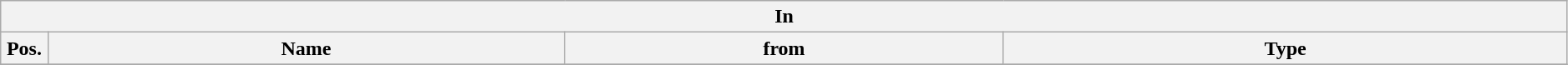<table class="wikitable" style="font-size:100%;width:99%;">
<tr>
<th colspan="4">In</th>
</tr>
<tr>
<th width=3%>Pos.</th>
<th width=33%>Name</th>
<th width=28%>from</th>
<th width=36%>Type</th>
</tr>
<tr>
</tr>
</table>
